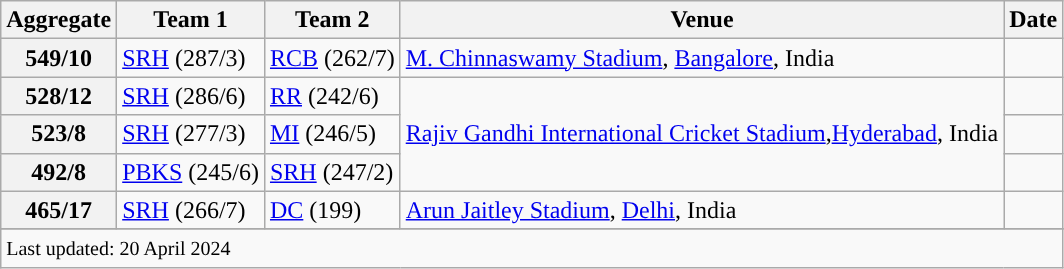<table class="wikitable">
<tr>
<th style="text-align:center;"><strong>Aggregate</strong></th>
<th style="text-align:center;"><strong>Team 1</strong></th>
<th style="text-align:center;"><strong>Team 2</strong></th>
<th style="text-align:center;"><strong>Venue</strong></th>
<th style="text-align:center;"><strong>Date</strong></th>
</tr>
<tr>
<th>549/10</th>
<td><a href='#'>SRH</a> (287/3)</td>
<td><a href='#'>RCB</a> (262/7)</td>
<td><a href='#'>M. Chinnaswamy Stadium</a>, <a href='#'>Bangalore</a>, India</td>
<td></td>
</tr>
<tr>
<th>528/12</th>
<td><a href='#'>SRH</a> (286/6)</td>
<td><a href='#'>RR</a> (242/6)</td>
<td rowspan=3><a href='#'>Rajiv Gandhi International Cricket Stadium</a>,<a href='#'>Hyderabad</a>, India</td>
<td></td>
</tr>
<tr>
<th>523/8</th>
<td><a href='#'>SRH</a> (277/3)</td>
<td><a href='#'>MI</a> (246/5)</td>
<td></td>
</tr>
<tr>
<th>492/8</th>
<td><a href='#'>PBKS</a> (245/6)</td>
<td><a href='#'>SRH</a> (247/2)</td>
<td></td>
</tr>
<tr>
<th>465/17</th>
<td><a href='#'>SRH</a> (266/7)</td>
<td><a href='#'>DC</a> (199)</td>
<td><a href='#'>Arun Jaitley Stadium</a>, <a href='#'>Delhi</a>, India</td>
<td></td>
</tr>
<tr>
</tr>
<tr class=sortbottom>
<td colspan="5"><small>Last updated: 20 April 2024</small></td>
</tr>
</table>
